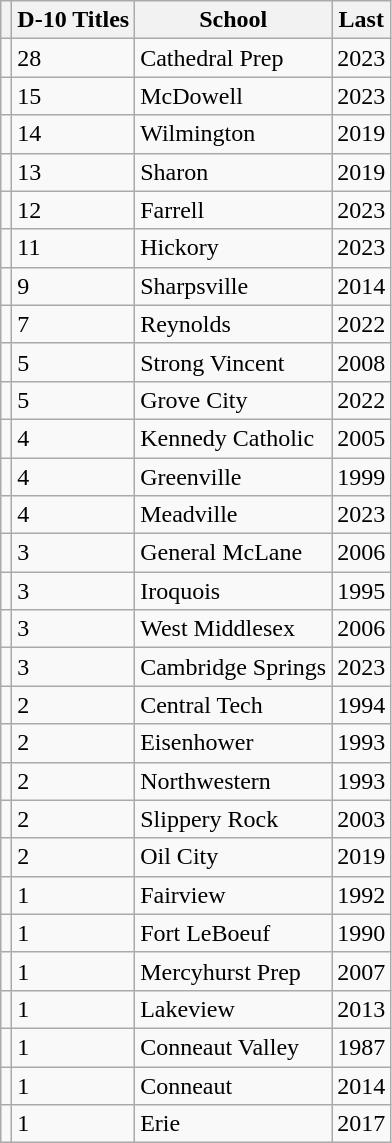<table class="wikitable">
<tr>
<th></th>
<th>D-10 Titles</th>
<th>School</th>
<th>Last</th>
</tr>
<tr>
<td></td>
<td>28</td>
<td>Cathedral Prep</td>
<td>2023</td>
</tr>
<tr>
<td></td>
<td>15</td>
<td>McDowell</td>
<td>2023</td>
</tr>
<tr>
<td></td>
<td>14</td>
<td>Wilmington</td>
<td>2019</td>
</tr>
<tr>
<td></td>
<td>13</td>
<td>Sharon</td>
<td>2019</td>
</tr>
<tr>
<td></td>
<td>12</td>
<td>Farrell</td>
<td>2023</td>
</tr>
<tr>
<td></td>
<td>11</td>
<td>Hickory</td>
<td>2023</td>
</tr>
<tr>
<td></td>
<td>9</td>
<td>Sharpsville</td>
<td>2014</td>
</tr>
<tr>
<td></td>
<td>7</td>
<td>Reynolds</td>
<td>2022</td>
</tr>
<tr>
<td></td>
<td>5</td>
<td>Strong Vincent </td>
<td>2008</td>
</tr>
<tr>
<td></td>
<td>5</td>
<td>Grove City</td>
<td>2022</td>
</tr>
<tr>
<td></td>
<td>4</td>
<td>Kennedy Catholic </td>
<td>2005</td>
</tr>
<tr>
<td></td>
<td>4</td>
<td>Greenville</td>
<td>1999</td>
</tr>
<tr>
<td></td>
<td>4</td>
<td>Meadville</td>
<td>2023</td>
</tr>
<tr>
<td></td>
<td>3</td>
<td>General McLane</td>
<td>2006</td>
</tr>
<tr>
<td></td>
<td>3</td>
<td>Iroquois</td>
<td>1995</td>
</tr>
<tr>
<td></td>
<td>3</td>
<td>West Middlesex</td>
<td>2006</td>
</tr>
<tr>
<td></td>
<td>3</td>
<td>Cambridge Springs</td>
<td>2023</td>
</tr>
<tr>
<td></td>
<td>2</td>
<td>Central Tech </td>
<td>1994</td>
</tr>
<tr>
<td></td>
<td>2</td>
<td>Eisenhower</td>
<td>1993</td>
</tr>
<tr>
<td></td>
<td>2</td>
<td>Northwestern</td>
<td>1993</td>
</tr>
<tr>
<td></td>
<td>2</td>
<td>Slippery Rock</td>
<td>2003</td>
</tr>
<tr>
<td></td>
<td>2</td>
<td>Oil City</td>
<td>2019</td>
</tr>
<tr>
<td></td>
<td>1</td>
<td>Fairview</td>
<td>1992</td>
</tr>
<tr>
<td></td>
<td>1</td>
<td>Fort LeBoeuf</td>
<td>1990</td>
</tr>
<tr>
<td></td>
<td>1</td>
<td>Mercyhurst Prep</td>
<td>2007</td>
</tr>
<tr>
<td></td>
<td>1</td>
<td>Lakeview</td>
<td>2013</td>
</tr>
<tr>
<td></td>
<td>1</td>
<td>Conneaut Valley </td>
<td>1987</td>
</tr>
<tr>
<td></td>
<td>1</td>
<td>Conneaut </td>
<td>2014</td>
</tr>
<tr>
<td></td>
<td>1</td>
<td>Erie </td>
<td>2017</td>
</tr>
</table>
